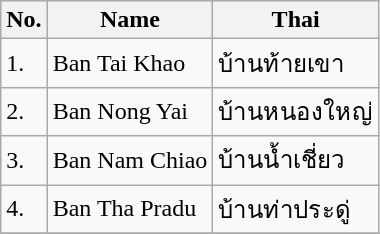<table class="wikitable sortable">
<tr>
<th>No.</th>
<th>Name</th>
<th>Thai</th>
</tr>
<tr>
<td>1.</td>
<td>Ban Tai Khao</td>
<td>บ้านท้ายเขา</td>
</tr>
<tr>
<td>2.</td>
<td>Ban Nong Yai</td>
<td>บ้านหนองใหญ่</td>
</tr>
<tr>
<td>3.</td>
<td>Ban Nam Chiao</td>
<td>บ้านน้ำเชี่ยว</td>
</tr>
<tr>
<td>4.</td>
<td>Ban Tha Pradu</td>
<td>บ้านท่าประดู่</td>
</tr>
<tr>
</tr>
</table>
